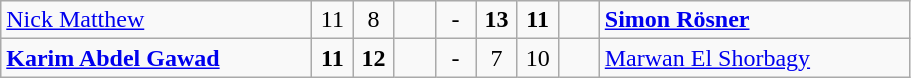<table class="wikitable">
<tr>
<td width=200> <a href='#'>Nick Matthew</a></td>
<td style="width:20px; text-align:center;">11</td>
<td style="width:20px; text-align:center;">8</td>
<td style="width:20px; text-align:center;"></td>
<td style="width:20px; text-align:center;">-</td>
<td style="width:20px; text-align:center;"><strong>13</strong></td>
<td style="width:20px; text-align:center;"><strong>11</strong></td>
<td style="width:20px; text-align:center;"></td>
<td width=200> <strong><a href='#'>Simon Rösner</a></strong></td>
</tr>
<tr>
<td width=200> <strong><a href='#'>Karim Abdel Gawad</a></strong></td>
<td style="width:20px; text-align:center;"><strong>11</strong></td>
<td style="width:20px; text-align:center;"><strong>12</strong></td>
<td style="width:20px; text-align:center;"></td>
<td style="width:20px; text-align:center;">-</td>
<td style="width:20px; text-align:center;">7</td>
<td style="width:20px; text-align:center;">10</td>
<td style="width:20px; text-align:center;"></td>
<td width=200> <a href='#'>Marwan El Shorbagy</a></td>
</tr>
</table>
